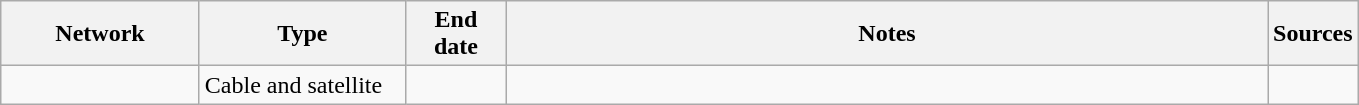<table class="wikitable">
<tr>
<th style="text-align:center; width:125px">Network</th>
<th style="text-align:center; width:130px">Type</th>
<th style="text-align:center; width:60px">End date</th>
<th style="text-align:center; width:500px">Notes</th>
<th style="text-align:center; width:30px">Sources</th>
</tr>
<tr>
<td><a href='#'></a></td>
<td>Cable and satellite</td>
<td></td>
<td></td>
<td></td>
</tr>
</table>
